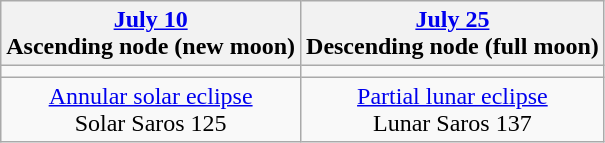<table class="wikitable">
<tr>
<th><a href='#'>July 10</a><br>Ascending node (new moon)</th>
<th><a href='#'>July 25</a><br>Descending node (full moon)</th>
</tr>
<tr>
<td></td>
<td></td>
</tr>
<tr align=center>
<td><a href='#'>Annular solar eclipse</a><br>Solar Saros 125</td>
<td><a href='#'>Partial lunar eclipse</a><br>Lunar Saros 137</td>
</tr>
</table>
